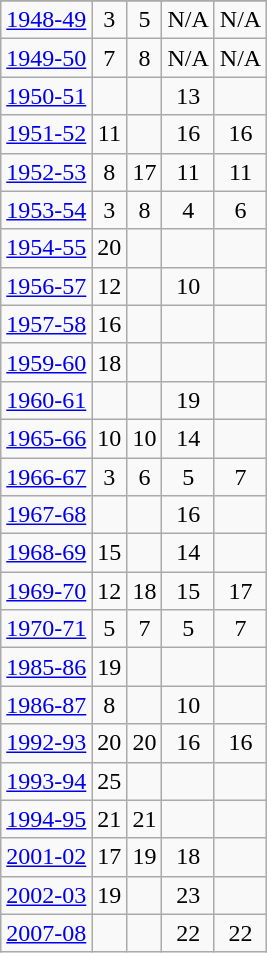<table class="wikitable" border="1">
<tr>
</tr>
<tr align="center">
<td><a href='#'>1948-49</a></td>
<td>3</td>
<td>5</td>
<td>N/A</td>
<td>N/A</td>
</tr>
<tr align="center">
<td><a href='#'>1949-50</a></td>
<td>7</td>
<td>8</td>
<td>N/A</td>
<td>N/A</td>
</tr>
<tr align="center">
<td><a href='#'>1950-51</a></td>
<td></td>
<td></td>
<td>13</td>
<td></td>
</tr>
<tr align="center">
<td><a href='#'>1951-52</a></td>
<td>11</td>
<td></td>
<td>16</td>
<td>16</td>
</tr>
<tr align="center">
<td><a href='#'>1952-53</a></td>
<td>8</td>
<td>17</td>
<td>11</td>
<td>11</td>
</tr>
<tr align="center">
<td><a href='#'>1953-54</a></td>
<td>3</td>
<td>8</td>
<td>4</td>
<td>6</td>
</tr>
<tr align="center">
<td><a href='#'>1954-55</a></td>
<td>20</td>
<td></td>
<td></td>
<td></td>
</tr>
<tr align="center">
<td><a href='#'>1956-57</a></td>
<td>12</td>
<td></td>
<td>10</td>
<td></td>
</tr>
<tr align="center">
<td><a href='#'>1957-58</a></td>
<td>16</td>
<td></td>
<td></td>
<td></td>
</tr>
<tr align="center">
<td><a href='#'>1959-60</a></td>
<td>18</td>
<td></td>
<td></td>
<td></td>
</tr>
<tr align="center">
<td><a href='#'>1960-61</a></td>
<td></td>
<td></td>
<td>19</td>
<td></td>
</tr>
<tr align="center">
<td><a href='#'>1965-66</a></td>
<td>10</td>
<td>10</td>
<td>14</td>
<td></td>
</tr>
<tr align="center">
<td><a href='#'>1966-67</a></td>
<td>3</td>
<td>6</td>
<td>5</td>
<td>7</td>
</tr>
<tr align="center">
<td><a href='#'>1967-68</a></td>
<td></td>
<td></td>
<td>16</td>
<td></td>
</tr>
<tr align="center">
<td><a href='#'>1968-69</a></td>
<td>15</td>
<td></td>
<td>14</td>
<td></td>
</tr>
<tr align="center">
<td><a href='#'>1969-70</a></td>
<td>12</td>
<td>18</td>
<td>15</td>
<td>17</td>
</tr>
<tr align="center">
<td><a href='#'>1970-71</a></td>
<td>5</td>
<td>7</td>
<td>5</td>
<td>7</td>
</tr>
<tr align="center">
<td><a href='#'>1985-86</a></td>
<td>19</td>
<td></td>
<td></td>
<td></td>
</tr>
<tr align="center">
<td><a href='#'>1986-87</a></td>
<td>8</td>
<td></td>
<td>10</td>
<td></td>
</tr>
<tr align="center">
<td><a href='#'>1992-93</a></td>
<td>20</td>
<td>20</td>
<td>16</td>
<td>16</td>
</tr>
<tr align="center">
<td><a href='#'>1993-94</a></td>
<td>25</td>
<td></td>
<td></td>
<td></td>
</tr>
<tr align="center">
<td><a href='#'>1994-95</a></td>
<td>21</td>
<td>21</td>
<td></td>
<td></td>
</tr>
<tr align="center">
<td><a href='#'>2001-02</a></td>
<td>17</td>
<td>19</td>
<td>18</td>
<td></td>
</tr>
<tr align="center">
<td><a href='#'>2002-03</a></td>
<td>19</td>
<td></td>
<td>23</td>
<td></td>
</tr>
<tr align="center">
<td><a href='#'>2007-08</a></td>
<td></td>
<td></td>
<td>22</td>
<td>22</td>
</tr>
</table>
